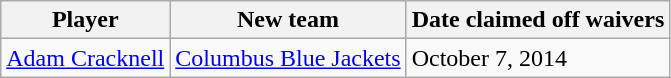<table class="wikitable">
<tr>
<th>Player</th>
<th>New team</th>
<th>Date claimed off waivers</th>
</tr>
<tr>
<td><a href='#'>Adam Cracknell</a></td>
<td><a href='#'>Columbus Blue Jackets</a></td>
<td>October 7, 2014</td>
</tr>
</table>
